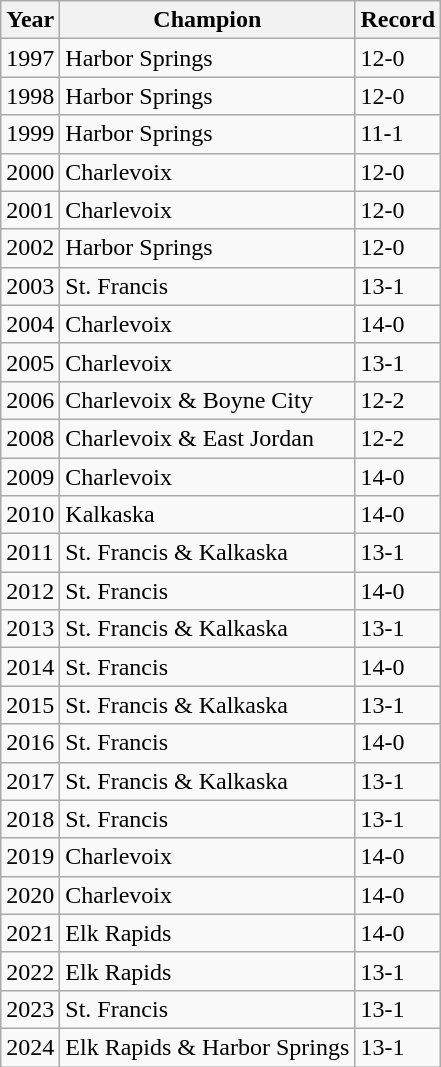<table class=wikitable>
<tr>
<th>Year</th>
<th>Champion</th>
<th>Record</th>
</tr>
<tr>
<td>1997</td>
<td>Harbor Springs</td>
<td>12-0</td>
</tr>
<tr>
<td>1998</td>
<td>Harbor Springs</td>
<td>12-0</td>
</tr>
<tr>
<td>1999</td>
<td>Harbor Springs</td>
<td>11-1</td>
</tr>
<tr>
<td>2000</td>
<td>Charlevoix</td>
<td>12-0</td>
</tr>
<tr>
<td>2001</td>
<td>Charlevoix</td>
<td>12-0</td>
</tr>
<tr>
<td>2002</td>
<td>Harbor Springs</td>
<td>12-0</td>
</tr>
<tr>
<td>2003</td>
<td>St. Francis</td>
<td>13-1</td>
</tr>
<tr>
<td>2004</td>
<td>Charlevoix</td>
<td>14-0</td>
</tr>
<tr>
<td>2005</td>
<td>Charlevoix</td>
<td>13-1</td>
</tr>
<tr>
<td>2006</td>
<td>Charlevoix & Boyne City</td>
<td>12-2</td>
</tr>
<tr>
<td>2008</td>
<td>Charlevoix & East Jordan</td>
<td>12-2</td>
</tr>
<tr>
<td>2009</td>
<td>Charlevoix</td>
<td>14-0</td>
</tr>
<tr>
<td>2010</td>
<td>Kalkaska</td>
<td>14-0</td>
</tr>
<tr>
<td>2011</td>
<td>St. Francis & Kalkaska</td>
<td>13-1</td>
</tr>
<tr>
<td>2012</td>
<td>St. Francis</td>
<td>14-0</td>
</tr>
<tr>
<td>2013</td>
<td>St. Francis & Kalkaska</td>
<td>13-1</td>
</tr>
<tr>
<td>2014</td>
<td>St. Francis</td>
<td>14-0</td>
</tr>
<tr>
<td>2015</td>
<td>St. Francis & Kalkaska</td>
<td>13-1</td>
</tr>
<tr>
<td>2016</td>
<td>St. Francis</td>
<td>14-0</td>
</tr>
<tr>
<td>2017</td>
<td>St. Francis & Kalkaska</td>
<td>13-1</td>
</tr>
<tr>
<td>2018</td>
<td>St. Francis</td>
<td>13-1</td>
</tr>
<tr>
<td>2019</td>
<td>Charlevoix</td>
<td>14-0</td>
</tr>
<tr>
<td>2020</td>
<td>Charlevoix</td>
<td>14-0</td>
</tr>
<tr>
<td>2021</td>
<td>Elk Rapids</td>
<td>14-0</td>
</tr>
<tr>
<td>2022</td>
<td>Elk Rapids</td>
<td>13-1</td>
</tr>
<tr>
<td>2023</td>
<td>St. Francis</td>
<td>13-1</td>
</tr>
<tr>
<td>2024</td>
<td>Elk Rapids & Harbor Springs</td>
<td>13-1</td>
</tr>
</table>
